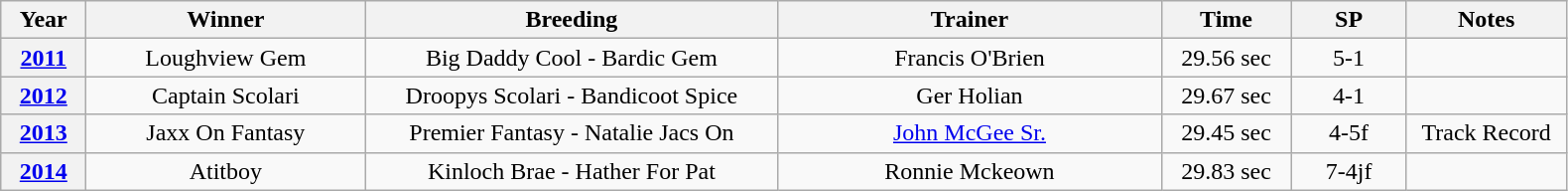<table class="wikitable" style="text-align:center">
<tr>
<th width=50>Year</th>
<th width=180>Winner</th>
<th width=270>Breeding</th>
<th width=250>Trainer</th>
<th width=80>Time</th>
<th width=70>SP</th>
<th width=100>Notes</th>
</tr>
<tr>
<th><a href='#'>2011</a></th>
<td>Loughview Gem </td>
<td>Big Daddy Cool - Bardic Gem</td>
<td>Francis O'Brien</td>
<td>29.56 sec</td>
<td>5-1</td>
<td></td>
</tr>
<tr>
<th><a href='#'>2012</a></th>
<td>Captain Scolari </td>
<td>Droopys Scolari - Bandicoot Spice</td>
<td>Ger Holian</td>
<td>29.67 sec</td>
<td>4-1</td>
<td></td>
</tr>
<tr>
<th><a href='#'>2013</a></th>
<td>Jaxx On Fantasy </td>
<td>Premier Fantasy - Natalie Jacs On</td>
<td><a href='#'>John McGee Sr.</a></td>
<td>29.45 sec</td>
<td>4-5f</td>
<td>Track Record</td>
</tr>
<tr>
<th><a href='#'>2014</a></th>
<td>Atitboy </td>
<td>Kinloch Brae - Hather For Pat</td>
<td>Ronnie Mckeown</td>
<td>29.83 sec</td>
<td>7-4jf</td>
<td></td>
</tr>
</table>
